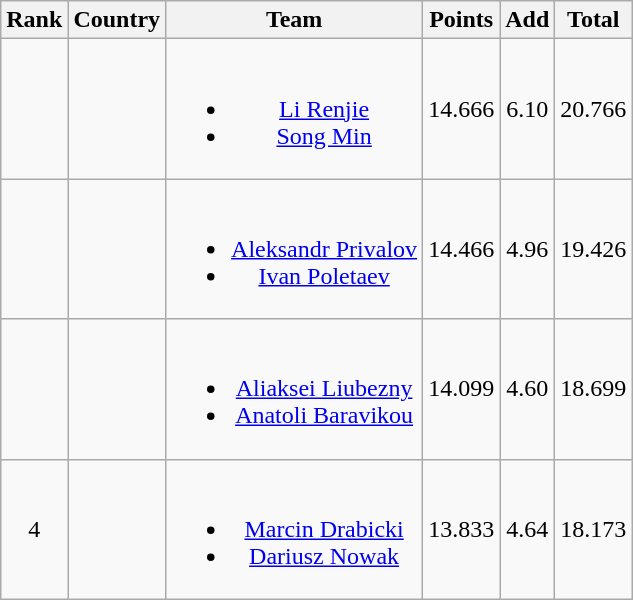<table class="wikitable sortable" style="text-align:center">
<tr>
<th scope=col>Rank</th>
<th scope=col>Country</th>
<th scope=col>Team</th>
<th scope=col>Points</th>
<th>Add</th>
<th>Total</th>
</tr>
<tr>
<td></td>
<td align=left></td>
<td><br><ul><li><a href='#'>Li Renjie</a></li><li><a href='#'>Song Min</a></li></ul></td>
<td>14.666</td>
<td>6.10</td>
<td>20.766</td>
</tr>
<tr>
<td></td>
<td align=left></td>
<td><br><ul><li><a href='#'>Aleksandr Privalov</a></li><li><a href='#'>Ivan Poletaev</a></li></ul></td>
<td>14.466</td>
<td>4.96</td>
<td>19.426</td>
</tr>
<tr>
<td></td>
<td align=left></td>
<td><br><ul><li><a href='#'>Aliaksei Liubezny</a></li><li><a href='#'>Anatoli Baravikou</a></li></ul></td>
<td>14.099</td>
<td>4.60</td>
<td>18.699</td>
</tr>
<tr>
<td>4</td>
<td align=left></td>
<td><br><ul><li><a href='#'>Marcin Drabicki</a></li><li><a href='#'>Dariusz Nowak</a></li></ul></td>
<td>13.833</td>
<td>4.64</td>
<td>18.173</td>
</tr>
</table>
